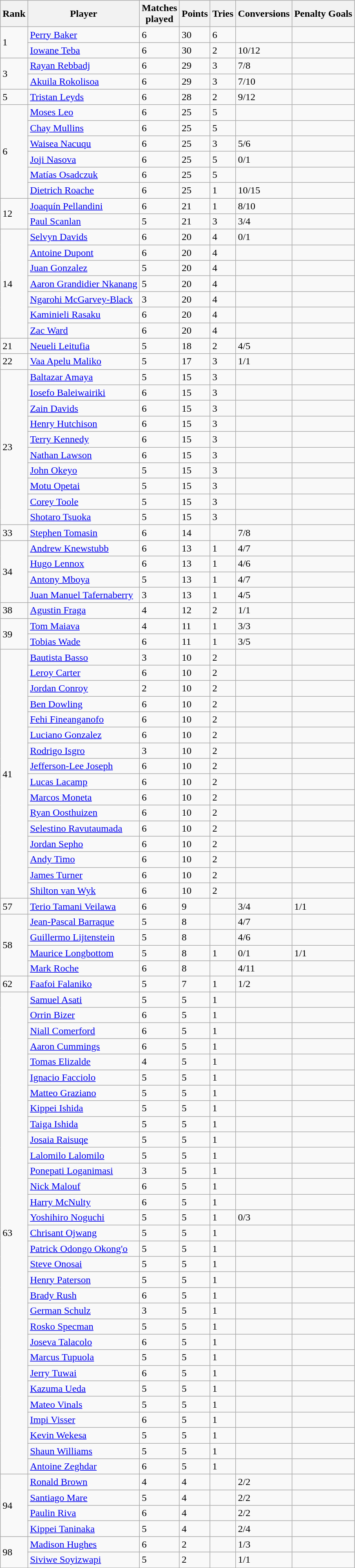<table class="wikitable sortable">
<tr>
<th>Rank</th>
<th>Player</th>
<th>Matches<br>played</th>
<th>Points</th>
<th>Tries</th>
<th>Conversions</th>
<th>Penalty Goals</th>
</tr>
<tr>
<td rowspan=2>1</td>
<td> <a href='#'>Perry Baker</a></td>
<td>6</td>
<td>30</td>
<td>6</td>
<td></td>
<td></td>
</tr>
<tr>
<td> <a href='#'>Iowane Teba</a></td>
<td>6</td>
<td>30</td>
<td>2</td>
<td>10/12</td>
<td></td>
</tr>
<tr>
<td rowspan=2>3</td>
<td> <a href='#'>Rayan Rebbadj</a></td>
<td>6</td>
<td>29</td>
<td>3</td>
<td>7/8</td>
<td></td>
</tr>
<tr>
<td> <a href='#'>Akuila Rokolisoa</a></td>
<td>6</td>
<td>29</td>
<td>3</td>
<td>7/10</td>
<td></td>
</tr>
<tr>
<td>5</td>
<td> <a href='#'>Tristan Leyds</a></td>
<td>6</td>
<td>28</td>
<td>2</td>
<td>9/12</td>
<td></td>
</tr>
<tr>
<td rowspan=6>6</td>
<td> <a href='#'>Moses Leo</a></td>
<td>6</td>
<td>25</td>
<td>5</td>
<td></td>
<td></td>
</tr>
<tr>
<td> <a href='#'>Chay Mullins</a></td>
<td>6</td>
<td>25</td>
<td>5</td>
<td></td>
<td></td>
</tr>
<tr>
<td> <a href='#'>Waisea Nacuqu</a></td>
<td>6</td>
<td>25</td>
<td>3</td>
<td>5/6</td>
<td></td>
</tr>
<tr>
<td> <a href='#'>Joji Nasova</a></td>
<td>6</td>
<td>25</td>
<td>5</td>
<td>0/1</td>
<td></td>
</tr>
<tr>
<td> <a href='#'>Matías Osadczuk</a></td>
<td>6</td>
<td>25</td>
<td>5</td>
<td></td>
<td></td>
</tr>
<tr>
<td> <a href='#'>Dietrich Roache</a></td>
<td>6</td>
<td>25</td>
<td>1</td>
<td>10/15</td>
<td></td>
</tr>
<tr>
<td rowspan=2>12</td>
<td> <a href='#'>Joaquín Pellandini</a></td>
<td>6</td>
<td>21</td>
<td>1</td>
<td>8/10</td>
<td></td>
</tr>
<tr>
<td> <a href='#'>Paul Scanlan</a></td>
<td>5</td>
<td>21</td>
<td>3</td>
<td>3/4</td>
<td></td>
</tr>
<tr>
<td rowspan=7>14</td>
<td> <a href='#'>Selvyn Davids</a></td>
<td>6</td>
<td>20</td>
<td>4</td>
<td>0/1</td>
<td></td>
</tr>
<tr>
<td> <a href='#'>Antoine Dupont</a></td>
<td>6</td>
<td>20</td>
<td>4</td>
<td></td>
<td></td>
</tr>
<tr>
<td> <a href='#'>Juan Gonzalez</a></td>
<td>5</td>
<td>20</td>
<td>4</td>
<td></td>
<td></td>
</tr>
<tr>
<td> <a href='#'>Aaron Grandidier Nkanang</a></td>
<td>5</td>
<td>20</td>
<td>4</td>
<td></td>
<td></td>
</tr>
<tr>
<td> <a href='#'>Ngarohi McGarvey-Black</a></td>
<td>3</td>
<td>20</td>
<td>4</td>
<td></td>
<td></td>
</tr>
<tr>
<td> <a href='#'>Kaminieli Rasaku</a></td>
<td>6</td>
<td>20</td>
<td>4</td>
<td></td>
<td></td>
</tr>
<tr>
<td> <a href='#'>Zac Ward</a></td>
<td>6</td>
<td>20</td>
<td>4</td>
<td></td>
<td></td>
</tr>
<tr>
<td>21</td>
<td> <a href='#'>Neueli Leitufia</a></td>
<td>5</td>
<td>18</td>
<td>2</td>
<td>4/5</td>
<td></td>
</tr>
<tr>
<td>22</td>
<td> <a href='#'>Vaa Apelu Maliko</a></td>
<td>5</td>
<td>17</td>
<td>3</td>
<td>1/1</td>
<td></td>
</tr>
<tr>
<td rowspan=10>23</td>
<td> <a href='#'>Baltazar Amaya</a></td>
<td>5</td>
<td>15</td>
<td>3</td>
<td></td>
<td></td>
</tr>
<tr>
<td> <a href='#'>Iosefo Baleiwairiki</a></td>
<td>6</td>
<td>15</td>
<td>3</td>
<td></td>
<td></td>
</tr>
<tr>
<td> <a href='#'>Zain Davids</a></td>
<td>6</td>
<td>15</td>
<td>3</td>
<td></td>
<td></td>
</tr>
<tr>
<td> <a href='#'>Henry Hutchison</a></td>
<td>6</td>
<td>15</td>
<td>3</td>
<td></td>
<td></td>
</tr>
<tr>
<td> <a href='#'>Terry Kennedy</a></td>
<td>6</td>
<td>15</td>
<td>3</td>
<td></td>
<td></td>
</tr>
<tr>
<td> <a href='#'>Nathan Lawson</a></td>
<td>6</td>
<td>15</td>
<td>3</td>
<td></td>
<td></td>
</tr>
<tr>
<td> <a href='#'>John Okeyo</a></td>
<td>5</td>
<td>15</td>
<td>3</td>
<td></td>
<td></td>
</tr>
<tr>
<td> <a href='#'>Motu Opetai</a></td>
<td>5</td>
<td>15</td>
<td>3</td>
<td></td>
<td></td>
</tr>
<tr>
<td> <a href='#'>Corey Toole</a></td>
<td>5</td>
<td>15</td>
<td>3</td>
<td></td>
<td></td>
</tr>
<tr>
<td> <a href='#'>Shotaro Tsuoka</a></td>
<td>5</td>
<td>15</td>
<td>3</td>
<td></td>
<td></td>
</tr>
<tr>
<td>33</td>
<td> <a href='#'>Stephen Tomasin</a></td>
<td>6</td>
<td>14</td>
<td></td>
<td>7/8</td>
<td></td>
</tr>
<tr>
<td rowspan=4>34</td>
<td> <a href='#'>Andrew Knewstubb</a></td>
<td>6</td>
<td>13</td>
<td>1</td>
<td>4/7</td>
<td></td>
</tr>
<tr>
<td> <a href='#'>Hugo Lennox</a></td>
<td>6</td>
<td>13</td>
<td>1</td>
<td>4/6</td>
<td></td>
</tr>
<tr>
<td> <a href='#'>Antony Mboya</a></td>
<td>5</td>
<td>13</td>
<td>1</td>
<td>4/7</td>
<td></td>
</tr>
<tr>
<td> <a href='#'>Juan Manuel Tafernaberry</a></td>
<td>3</td>
<td>13</td>
<td>1</td>
<td>4/5</td>
<td></td>
</tr>
<tr>
<td>38</td>
<td> <a href='#'>Agustin Fraga</a></td>
<td>4</td>
<td>12</td>
<td>2</td>
<td>1/1</td>
<td></td>
</tr>
<tr>
<td rowspan=2>39</td>
<td> <a href='#'>Tom Maiava</a></td>
<td>4</td>
<td>11</td>
<td>1</td>
<td>3/3</td>
<td></td>
</tr>
<tr>
<td> <a href='#'>Tobias Wade</a></td>
<td>6</td>
<td>11</td>
<td>1</td>
<td>3/5</td>
<td></td>
</tr>
<tr>
<td rowspan=16>41</td>
<td> <a href='#'>Bautista Basso</a></td>
<td>3</td>
<td>10</td>
<td>2</td>
<td></td>
<td></td>
</tr>
<tr>
<td> <a href='#'>Leroy Carter</a></td>
<td>6</td>
<td>10</td>
<td>2</td>
<td></td>
<td></td>
</tr>
<tr>
<td> <a href='#'>Jordan Conroy</a></td>
<td>2</td>
<td>10</td>
<td>2</td>
<td></td>
<td></td>
</tr>
<tr>
<td> <a href='#'>Ben Dowling</a></td>
<td>6</td>
<td>10</td>
<td>2</td>
<td></td>
<td></td>
</tr>
<tr>
<td> <a href='#'>Fehi Fineanganofo</a></td>
<td>6</td>
<td>10</td>
<td>2</td>
<td></td>
<td></td>
</tr>
<tr>
<td> <a href='#'>Luciano Gonzalez</a></td>
<td>6</td>
<td>10</td>
<td>2</td>
<td></td>
<td></td>
</tr>
<tr>
<td> <a href='#'>Rodrigo Isgro</a></td>
<td>3</td>
<td>10</td>
<td>2</td>
<td></td>
<td></td>
</tr>
<tr>
<td> <a href='#'>Jefferson-Lee Joseph</a></td>
<td>6</td>
<td>10</td>
<td>2</td>
<td></td>
<td></td>
</tr>
<tr>
<td> <a href='#'>Lucas Lacamp</a></td>
<td>6</td>
<td>10</td>
<td>2</td>
<td></td>
<td></td>
</tr>
<tr>
<td> <a href='#'>Marcos Moneta</a></td>
<td>6</td>
<td>10</td>
<td>2</td>
<td></td>
<td></td>
</tr>
<tr>
<td> <a href='#'>Ryan Oosthuizen</a></td>
<td>6</td>
<td>10</td>
<td>2</td>
<td></td>
<td></td>
</tr>
<tr>
<td> <a href='#'>Selestino Ravutaumada</a></td>
<td>6</td>
<td>10</td>
<td>2</td>
<td></td>
<td></td>
</tr>
<tr>
<td> <a href='#'>Jordan Sepho</a></td>
<td>6</td>
<td>10</td>
<td>2</td>
<td></td>
<td></td>
</tr>
<tr>
<td> <a href='#'>Andy Timo</a></td>
<td>6</td>
<td>10</td>
<td>2</td>
<td></td>
<td></td>
</tr>
<tr>
<td> <a href='#'>James Turner</a></td>
<td>6</td>
<td>10</td>
<td>2</td>
<td></td>
<td></td>
</tr>
<tr>
<td> <a href='#'>Shilton van Wyk</a></td>
<td>6</td>
<td>10</td>
<td>2</td>
<td></td>
<td></td>
</tr>
<tr>
<td>57</td>
<td> <a href='#'>Terio Tamani Veilawa</a></td>
<td>6</td>
<td>9</td>
<td></td>
<td>3/4</td>
<td>1/1</td>
</tr>
<tr>
<td rowspan=4>58</td>
<td> <a href='#'>Jean-Pascal Barraque</a></td>
<td>5</td>
<td>8</td>
<td></td>
<td>4/7</td>
<td></td>
</tr>
<tr>
<td> <a href='#'>Guillermo Lijtenstein</a></td>
<td>5</td>
<td>8</td>
<td></td>
<td>4/6</td>
<td></td>
</tr>
<tr>
<td> <a href='#'>Maurice Longbottom</a></td>
<td>5</td>
<td>8</td>
<td>1</td>
<td>0/1</td>
<td>1/1</td>
</tr>
<tr>
<td> <a href='#'>Mark Roche</a></td>
<td>6</td>
<td>8</td>
<td></td>
<td>4/11</td>
<td></td>
</tr>
<tr>
<td>62</td>
<td> <a href='#'>Faafoi Falaniko</a></td>
<td>5</td>
<td>7</td>
<td>1</td>
<td>1/2</td>
<td></td>
</tr>
<tr>
<td rowspan=31>63</td>
<td> <a href='#'>Samuel Asati</a></td>
<td>5</td>
<td>5</td>
<td>1</td>
<td></td>
<td></td>
</tr>
<tr>
<td> <a href='#'>Orrin Bizer</a></td>
<td>6</td>
<td>5</td>
<td>1</td>
<td></td>
<td></td>
</tr>
<tr>
<td> <a href='#'>Niall Comerford</a></td>
<td>6</td>
<td>5</td>
<td>1</td>
<td></td>
<td></td>
</tr>
<tr>
<td> <a href='#'>Aaron Cummings</a></td>
<td>6</td>
<td>5</td>
<td>1</td>
<td></td>
<td></td>
</tr>
<tr>
<td> <a href='#'>Tomas Elizalde</a></td>
<td>4</td>
<td>5</td>
<td>1</td>
<td></td>
<td></td>
</tr>
<tr>
<td> <a href='#'>Ignacio Facciolo</a></td>
<td>5</td>
<td>5</td>
<td>1</td>
<td></td>
<td></td>
</tr>
<tr>
<td> <a href='#'>Matteo Graziano</a></td>
<td>5</td>
<td>5</td>
<td>1</td>
<td></td>
<td></td>
</tr>
<tr>
<td> <a href='#'>Kippei Ishida</a></td>
<td>5</td>
<td>5</td>
<td>1</td>
<td></td>
<td></td>
</tr>
<tr>
<td> <a href='#'>Taiga Ishida</a></td>
<td>5</td>
<td>5</td>
<td>1</td>
<td></td>
<td></td>
</tr>
<tr>
<td> <a href='#'>Josaia Raisuqe</a></td>
<td>5</td>
<td>5</td>
<td>1</td>
<td></td>
<td></td>
</tr>
<tr>
<td> <a href='#'>Lalomilo Lalomilo</a></td>
<td>5</td>
<td>5</td>
<td>1</td>
<td></td>
<td></td>
</tr>
<tr>
<td> <a href='#'>Ponepati Loganimasi</a></td>
<td>3</td>
<td>5</td>
<td>1</td>
<td></td>
<td></td>
</tr>
<tr>
<td> <a href='#'>Nick Malouf</a></td>
<td>6</td>
<td>5</td>
<td>1</td>
<td></td>
<td></td>
</tr>
<tr>
<td> <a href='#'>Harry McNulty</a></td>
<td>6</td>
<td>5</td>
<td>1</td>
<td></td>
<td></td>
</tr>
<tr>
<td> <a href='#'>Yoshihiro Noguchi</a></td>
<td>5</td>
<td>5</td>
<td>1</td>
<td>0/3</td>
<td></td>
</tr>
<tr>
<td> <a href='#'>Chrisant Ojwang</a></td>
<td>5</td>
<td>5</td>
<td>1</td>
<td></td>
<td></td>
</tr>
<tr>
<td> <a href='#'>Patrick Odongo Okong'o</a></td>
<td>5</td>
<td>5</td>
<td>1</td>
<td></td>
<td></td>
</tr>
<tr>
<td> <a href='#'>Steve Onosai</a></td>
<td>5</td>
<td>5</td>
<td>1</td>
<td></td>
<td></td>
</tr>
<tr>
<td> <a href='#'>Henry Paterson</a></td>
<td>5</td>
<td>5</td>
<td>1</td>
<td></td>
<td></td>
</tr>
<tr>
<td> <a href='#'>Brady Rush</a></td>
<td>6</td>
<td>5</td>
<td>1</td>
<td></td>
<td></td>
</tr>
<tr>
<td> <a href='#'>German Schulz</a></td>
<td>3</td>
<td>5</td>
<td>1</td>
<td></td>
<td></td>
</tr>
<tr>
<td> <a href='#'>Rosko Specman</a></td>
<td>5</td>
<td>5</td>
<td>1</td>
<td></td>
<td></td>
</tr>
<tr>
<td> <a href='#'>Joseva Talacolo</a></td>
<td>6</td>
<td>5</td>
<td>1</td>
<td></td>
<td></td>
</tr>
<tr>
<td> <a href='#'>Marcus Tupuola</a></td>
<td>5</td>
<td>5</td>
<td>1</td>
<td></td>
<td></td>
</tr>
<tr>
<td> <a href='#'>Jerry Tuwai</a></td>
<td>6</td>
<td>5</td>
<td>1</td>
<td></td>
<td></td>
</tr>
<tr>
<td> <a href='#'>Kazuma Ueda</a></td>
<td>5</td>
<td>5</td>
<td>1</td>
<td></td>
<td></td>
</tr>
<tr>
<td> <a href='#'>Mateo Vinals</a></td>
<td>5</td>
<td>5</td>
<td>1</td>
<td></td>
<td></td>
</tr>
<tr>
<td> <a href='#'>Impi Visser</a></td>
<td>6</td>
<td>5</td>
<td>1</td>
<td></td>
<td></td>
</tr>
<tr>
<td> <a href='#'>Kevin Wekesa</a></td>
<td>5</td>
<td>5</td>
<td>1</td>
<td></td>
<td></td>
</tr>
<tr>
<td> <a href='#'>Shaun Williams</a></td>
<td>5</td>
<td>5</td>
<td>1</td>
<td></td>
<td></td>
</tr>
<tr>
<td> <a href='#'>Antoine Zeghdar</a></td>
<td>6</td>
<td>5</td>
<td>1</td>
<td></td>
<td></td>
</tr>
<tr>
<td rowspan=4>94</td>
<td> <a href='#'>Ronald Brown</a></td>
<td>4</td>
<td>4</td>
<td></td>
<td>2/2</td>
<td></td>
</tr>
<tr>
<td> <a href='#'>Santiago Mare</a></td>
<td>5</td>
<td>4</td>
<td></td>
<td>2/2</td>
<td></td>
</tr>
<tr>
<td> <a href='#'>Paulin Riva</a></td>
<td>6</td>
<td>4</td>
<td></td>
<td>2/2</td>
<td></td>
</tr>
<tr>
<td> <a href='#'>Kippei Taninaka</a></td>
<td>5</td>
<td>4</td>
<td></td>
<td>2/4</td>
<td></td>
</tr>
<tr>
<td rowspan=2>98</td>
<td> <a href='#'>Madison Hughes</a></td>
<td>6</td>
<td>2</td>
<td></td>
<td>1/3</td>
<td></td>
</tr>
<tr>
<td> <a href='#'>Siviwe Soyizwapi</a></td>
<td>5</td>
<td>2</td>
<td></td>
<td>1/1</td>
<td></td>
</tr>
</table>
